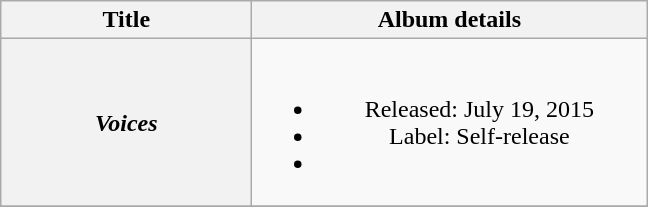<table class="wikitable plainrowheaders" style="text-align:center;">
<tr>
<th scope="col" style="width:10em;">Title</th>
<th scope="col" style="width:16em;">Album details</th>
</tr>
<tr>
<th scope="row"><em>Voices</em></th>
<td><br><ul><li>Released: July 19, 2015</li><li>Label: Self-release</li><li></li></ul></td>
</tr>
<tr>
</tr>
</table>
